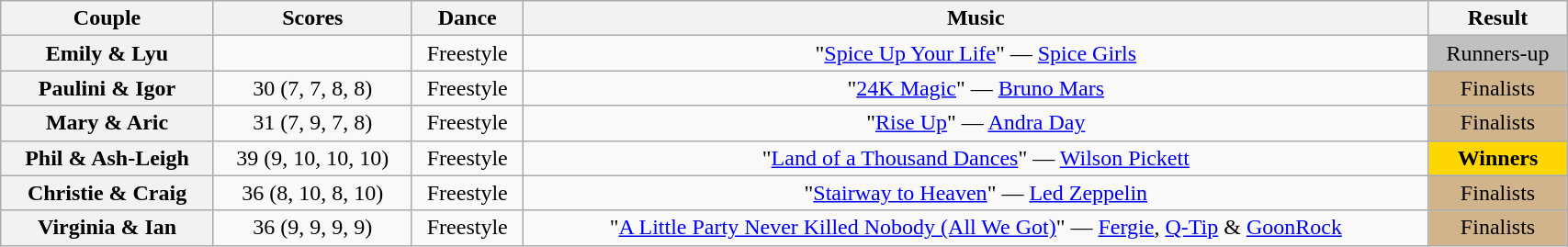<table class="wikitable sortable" style="text-align:center; width: 90%">
<tr>
<th scope="col">Couple</th>
<th scope="col">Scores</th>
<th scope="col" class="unsortable">Dance</th>
<th scope="col" class="unsortable">Music</th>
<th scope="col" class="unsortable">Result</th>
</tr>
<tr>
<th scope="row">Emily & Lyu</th>
<td></td>
<td>Freestyle</td>
<td>"<a href='#'>Spice Up Your Life</a>" — <a href='#'>Spice Girls</a></td>
<td bgcolor="silver">Runners-up</td>
</tr>
<tr>
<th scope="row">Paulini & Igor</th>
<td>30 (7, 7, 8, 8)</td>
<td>Freestyle</td>
<td>"<a href='#'>24K Magic</a>" — <a href='#'>Bruno Mars</a></td>
<td bgcolor="tan">Finalists</td>
</tr>
<tr>
<th scope="row">Mary & Aric</th>
<td>31 (7, 9, 7, 8)</td>
<td>Freestyle</td>
<td>"<a href='#'>Rise Up</a>" — <a href='#'>Andra Day</a></td>
<td bgcolor="tan">Finalists</td>
</tr>
<tr>
<th scope="row">Phil & Ash-Leigh</th>
<td>39 (9, 10, 10, 10)</td>
<td>Freestyle</td>
<td>"<a href='#'>Land of a Thousand Dances</a>" — <a href='#'>Wilson Pickett</a></td>
<td bgcolor="gold"><strong>Winners</strong></td>
</tr>
<tr>
<th scope="row">Christie & Craig</th>
<td>36 (8, 10, 8, 10)</td>
<td>Freestyle</td>
<td>"<a href='#'>Stairway to Heaven</a>" — <a href='#'>Led Zeppelin</a></td>
<td bgcolor="tan">Finalists</td>
</tr>
<tr>
<th scope="row">Virginia & Ian</th>
<td>36 (9, 9, 9, 9)</td>
<td>Freestyle</td>
<td>"<a href='#'>A Little Party Never Killed Nobody (All We Got)</a>" — <a href='#'>Fergie</a>, <a href='#'>Q-Tip</a> & <a href='#'>GoonRock</a></td>
<td bgcolor="tan">Finalists</td>
</tr>
</table>
